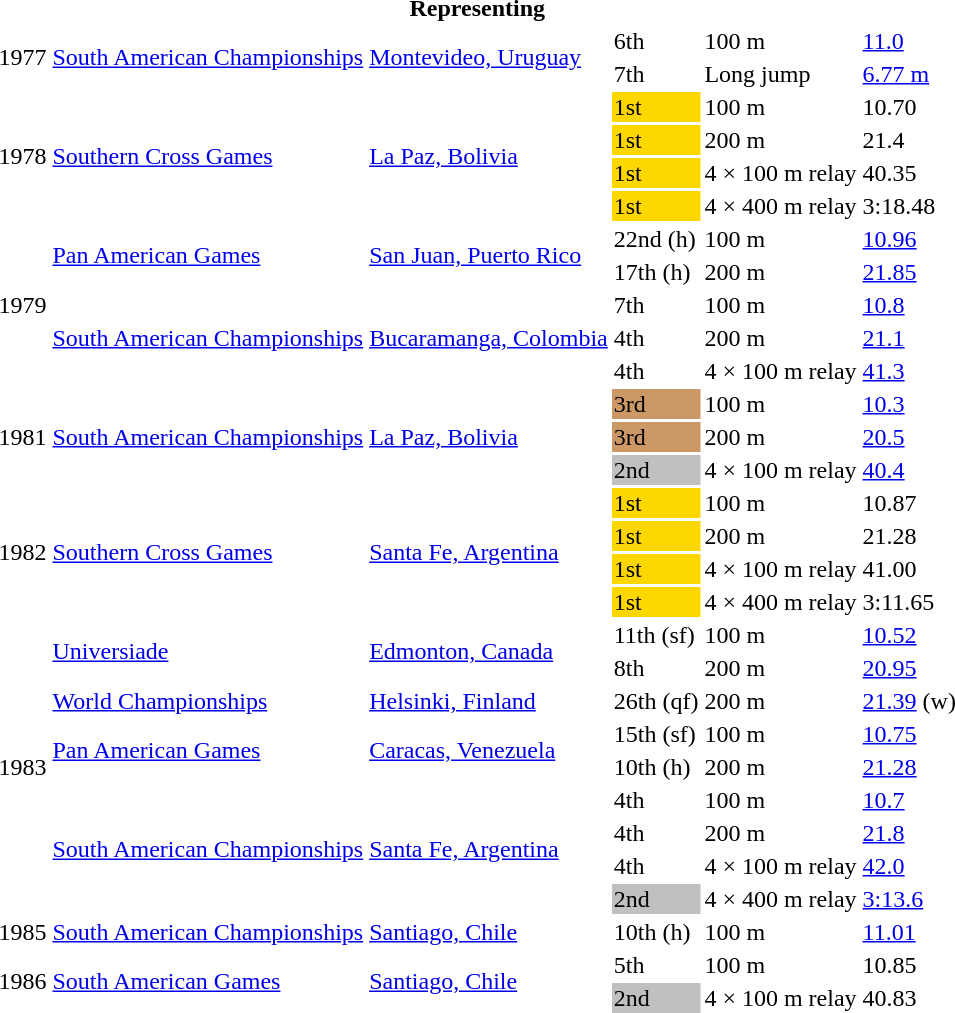<table>
<tr>
<th colspan="6">Representing </th>
</tr>
<tr>
<td rowspan=2>1977</td>
<td rowspan=2><a href='#'>South American Championships</a></td>
<td rowspan=2><a href='#'>Montevideo, Uruguay</a></td>
<td>6th</td>
<td>100 m</td>
<td><a href='#'>11.0</a></td>
</tr>
<tr>
<td>7th</td>
<td>Long jump</td>
<td><a href='#'>6.77 m</a></td>
</tr>
<tr>
<td rowspan=4>1978</td>
<td rowspan=4><a href='#'>Southern Cross Games</a></td>
<td rowspan=4><a href='#'>La Paz, Bolivia</a></td>
<td bgcolor=gold>1st</td>
<td>100 m</td>
<td>10.70</td>
</tr>
<tr>
<td bgcolor=gold>1st</td>
<td>200 m</td>
<td>21.4</td>
</tr>
<tr>
<td bgcolor=gold>1st</td>
<td>4 × 100 m relay</td>
<td>40.35</td>
</tr>
<tr>
<td bgcolor=gold>1st</td>
<td>4 × 400 m relay</td>
<td>3:18.48</td>
</tr>
<tr>
<td rowspan=5>1979</td>
<td rowspan=2><a href='#'>Pan American Games</a></td>
<td rowspan=2><a href='#'>San Juan, Puerto Rico</a></td>
<td>22nd (h)</td>
<td>100 m</td>
<td><a href='#'>10.96</a></td>
</tr>
<tr>
<td>17th (h)</td>
<td>200 m</td>
<td><a href='#'>21.85</a></td>
</tr>
<tr>
<td rowspan=3><a href='#'>South American Championships</a></td>
<td rowspan=3><a href='#'>Bucaramanga, Colombia</a></td>
<td>7th</td>
<td>100 m</td>
<td><a href='#'>10.8</a></td>
</tr>
<tr>
<td>4th</td>
<td>200 m</td>
<td><a href='#'>21.1</a></td>
</tr>
<tr>
<td>4th</td>
<td>4 × 100 m relay</td>
<td><a href='#'>41.3</a></td>
</tr>
<tr>
<td rowspan=3>1981</td>
<td rowspan=3><a href='#'>South American Championships</a></td>
<td rowspan=3><a href='#'>La Paz, Bolivia</a></td>
<td bgcolor=cc9966>3rd</td>
<td>100 m</td>
<td><a href='#'>10.3</a></td>
</tr>
<tr>
<td bgcolor=cc9966>3rd</td>
<td>200 m</td>
<td><a href='#'>20.5</a></td>
</tr>
<tr>
<td bgcolor=silver>2nd</td>
<td>4 × 100 m relay</td>
<td><a href='#'>40.4</a></td>
</tr>
<tr>
<td rowspan=4>1982</td>
<td rowspan=4><a href='#'>Southern Cross Games</a></td>
<td rowspan=4><a href='#'>Santa Fe, Argentina</a></td>
<td bgcolor=gold>1st</td>
<td>100 m</td>
<td>10.87</td>
</tr>
<tr>
<td bgcolor=gold>1st</td>
<td>200 m</td>
<td>21.28</td>
</tr>
<tr>
<td bgcolor=gold>1st</td>
<td>4 × 100 m relay</td>
<td>41.00</td>
</tr>
<tr>
<td bgcolor=gold>1st</td>
<td>4 × 400 m relay</td>
<td>3:11.65</td>
</tr>
<tr>
<td rowspan=9>1983</td>
<td rowspan=2><a href='#'>Universiade</a></td>
<td rowspan=2><a href='#'>Edmonton, Canada</a></td>
<td>11th (sf)</td>
<td>100 m</td>
<td><a href='#'>10.52</a></td>
</tr>
<tr>
<td>8th</td>
<td>200 m</td>
<td><a href='#'>20.95</a></td>
</tr>
<tr>
<td><a href='#'>World Championships</a></td>
<td><a href='#'>Helsinki, Finland</a></td>
<td>26th (qf)</td>
<td>200 m</td>
<td><a href='#'>21.39</a> (w)</td>
</tr>
<tr>
<td rowspan=2><a href='#'>Pan American Games</a></td>
<td rowspan=2><a href='#'>Caracas, Venezuela</a></td>
<td>15th (sf)</td>
<td>100 m</td>
<td><a href='#'>10.75</a></td>
</tr>
<tr>
<td>10th (h)</td>
<td>200 m</td>
<td><a href='#'>21.28</a></td>
</tr>
<tr>
<td rowspan=4><a href='#'>South American Championships</a></td>
<td rowspan=4><a href='#'>Santa Fe, Argentina</a></td>
<td>4th</td>
<td>100 m</td>
<td><a href='#'>10.7</a></td>
</tr>
<tr>
<td>4th</td>
<td>200 m</td>
<td><a href='#'>21.8</a></td>
</tr>
<tr>
<td>4th</td>
<td>4 × 100 m relay</td>
<td><a href='#'>42.0</a></td>
</tr>
<tr>
<td bgcolor=silver>2nd</td>
<td>4 × 400 m relay</td>
<td><a href='#'>3:13.6</a></td>
</tr>
<tr>
<td>1985</td>
<td><a href='#'>South American Championships</a></td>
<td><a href='#'>Santiago, Chile</a></td>
<td>10th (h)</td>
<td>100 m</td>
<td><a href='#'>11.01</a></td>
</tr>
<tr>
<td rowspan=2>1986</td>
<td rowspan=2><a href='#'>South American Games</a></td>
<td rowspan=2><a href='#'>Santiago, Chile</a></td>
<td>5th</td>
<td>100 m</td>
<td>10.85</td>
</tr>
<tr>
<td bgcolor=silver>2nd</td>
<td>4 × 100 m relay</td>
<td>40.83</td>
</tr>
</table>
